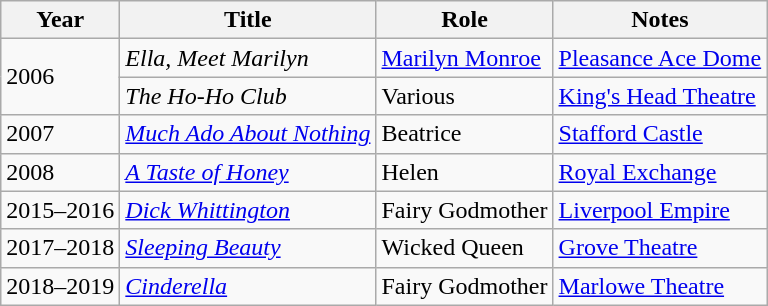<table class="wikitable sortable">
<tr>
<th>Year</th>
<th>Title</th>
<th>Role</th>
<th>Notes</th>
</tr>
<tr>
<td rowspan=2>2006</td>
<td><em>Ella, Meet Marilyn</em></td>
<td><a href='#'>Marilyn Monroe</a></td>
<td><a href='#'>Pleasance Ace Dome</a></td>
</tr>
<tr>
<td><em>The Ho-Ho Club</em></td>
<td>Various</td>
<td><a href='#'>King's Head Theatre</a></td>
</tr>
<tr>
<td>2007</td>
<td><em><a href='#'>Much Ado About Nothing</a></em></td>
<td>Beatrice</td>
<td><a href='#'>Stafford Castle</a></td>
</tr>
<tr>
<td>2008</td>
<td><em><a href='#'>A Taste of Honey</a></em></td>
<td>Helen</td>
<td><a href='#'>Royal Exchange</a></td>
</tr>
<tr>
<td>2015–2016</td>
<td><em><a href='#'>Dick Whittington</a></em></td>
<td>Fairy Godmother</td>
<td><a href='#'>Liverpool Empire</a></td>
</tr>
<tr>
<td>2017–2018</td>
<td><em><a href='#'>Sleeping Beauty</a></em></td>
<td>Wicked Queen</td>
<td><a href='#'>Grove Theatre</a></td>
</tr>
<tr>
<td>2018–2019</td>
<td><em><a href='#'>Cinderella</a></em></td>
<td>Fairy Godmother</td>
<td><a href='#'>Marlowe Theatre</a></td>
</tr>
</table>
